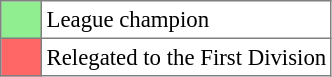<table bgcolor="#f7f8ff" cellpadding="3" cellspacing="0" border="1" style="font-size: 95%; border: gray solid 1px; border-collapse: collapse;text-align:center;">
<tr>
<td style="background:#90EE90;" width="20"></td>
<td bgcolor="#ffffff" align="left">League champion</td>
</tr>
<tr>
<td style="background: #FF6666" width="20"></td>
<td bgcolor="#ffffff" align="left">Relegated to the First Division</td>
</tr>
</table>
